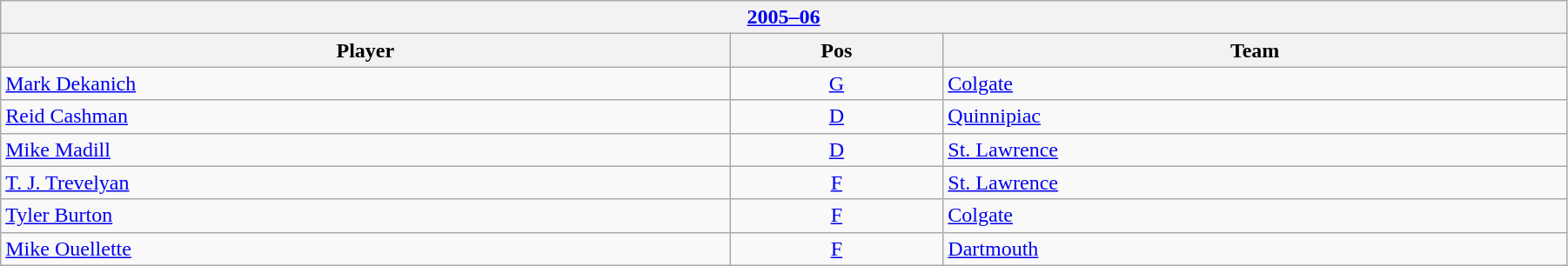<table class="wikitable" width=95%>
<tr>
<th colspan=3><a href='#'>2005–06</a></th>
</tr>
<tr>
<th>Player</th>
<th>Pos</th>
<th>Team</th>
</tr>
<tr>
<td><a href='#'>Mark Dekanich</a></td>
<td align=center><a href='#'>G</a></td>
<td><a href='#'>Colgate</a></td>
</tr>
<tr>
<td><a href='#'>Reid Cashman</a></td>
<td align=center><a href='#'>D</a></td>
<td><a href='#'>Quinnipiac</a></td>
</tr>
<tr>
<td><a href='#'>Mike Madill</a></td>
<td align=center><a href='#'>D</a></td>
<td><a href='#'>St. Lawrence</a></td>
</tr>
<tr>
<td><a href='#'>T. J. Trevelyan</a></td>
<td align=center><a href='#'>F</a></td>
<td><a href='#'>St. Lawrence</a></td>
</tr>
<tr>
<td><a href='#'>Tyler Burton</a></td>
<td align=center><a href='#'>F</a></td>
<td><a href='#'>Colgate</a></td>
</tr>
<tr>
<td><a href='#'>Mike Ouellette</a></td>
<td align=center><a href='#'>F</a></td>
<td><a href='#'>Dartmouth</a></td>
</tr>
</table>
